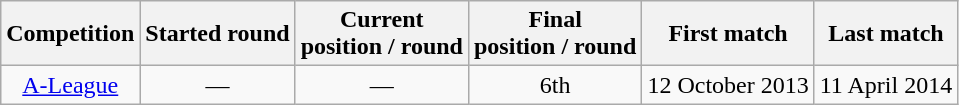<table class="wikitable">
<tr>
<th>Competition</th>
<th>Started round</th>
<th>Current <br>position / round</th>
<th>Final <br>position / round</th>
<th>First match</th>
<th>Last match</th>
</tr>
<tr style="text-align: center">
<td><a href='#'>A-League</a></td>
<td>—</td>
<td>—</td>
<td>6th</td>
<td>12 October 2013</td>
<td>11 April 2014</td>
</tr>
</table>
